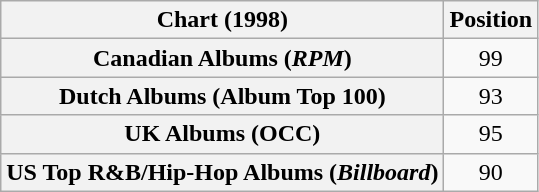<table class="wikitable sortable plainrowheaders" style="text-align:center">
<tr>
<th>Chart (1998)</th>
<th>Position</th>
</tr>
<tr>
<th scope="row">Canadian Albums (<em>RPM</em>)</th>
<td>99</td>
</tr>
<tr>
<th scope="row">Dutch Albums (Album Top 100)</th>
<td>93</td>
</tr>
<tr>
<th scope="row">UK Albums (OCC)</th>
<td>95</td>
</tr>
<tr>
<th scope="row">US Top R&B/Hip-Hop Albums (<em>Billboard</em>)</th>
<td>90</td>
</tr>
</table>
